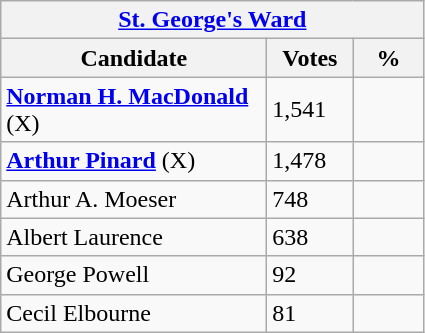<table class="wikitable">
<tr>
<th colspan="3"><a href='#'>St. George's Ward</a></th>
</tr>
<tr>
<th style="width: 170px">Candidate</th>
<th style="width: 50px">Votes</th>
<th style="width: 40px">%</th>
</tr>
<tr>
<td><strong><a href='#'>Norman H. MacDonald</a></strong> (X)</td>
<td>1,541</td>
<td></td>
</tr>
<tr>
<td><strong><a href='#'>Arthur Pinard</a></strong> (X)</td>
<td>1,478</td>
<td></td>
</tr>
<tr>
<td>Arthur A. Moeser</td>
<td>748</td>
<td></td>
</tr>
<tr>
<td>Albert Laurence</td>
<td>638</td>
<td></td>
</tr>
<tr>
<td>George Powell</td>
<td>92</td>
<td></td>
</tr>
<tr>
<td>Cecil Elbourne</td>
<td>81</td>
<td></td>
</tr>
</table>
